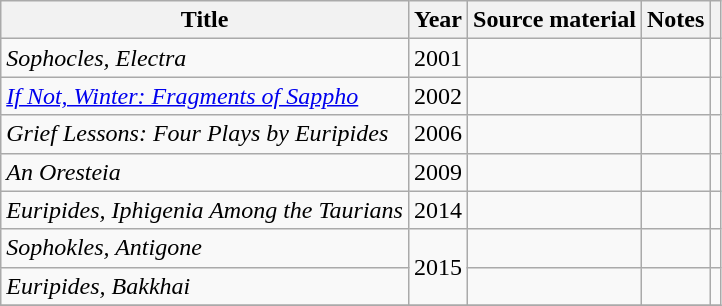<table class="wikitable sortable" style="text-align:center;">
<tr>
<th>Title</th>
<th>Year</th>
<th class=unsortable>Source material</th>
<th class=unsortable>Notes</th>
<th class=unsortable></th>
</tr>
<tr>
<td style="text-align:left"><em>Sophocles, Electra</em></td>
<td>2001</td>
<td></td>
<td></td>
<td></td>
</tr>
<tr>
<td style="text-align:left"><em><a href='#'>If Not, Winter: Fragments of Sappho</a></em></td>
<td>2002</td>
<td></td>
<td></td>
<td></td>
</tr>
<tr>
<td style="text-align:left"><em>Grief Lessons: Four Plays by Euripides</em><br></td>
<td>2006</td>
<td></td>
<td></td>
<td></td>
</tr>
<tr>
<td style="text-align:left"><em>An Oresteia</em><br></td>
<td>2009</td>
<td></td>
<td></td>
<td></td>
</tr>
<tr>
<td style="text-align:left"><em>Euripides, Iphigenia Among the Taurians</em></td>
<td>2014</td>
<td></td>
<td></td>
<td></td>
</tr>
<tr>
<td style="text-align:left"><em>Sophokles, Antigone</em></td>
<td rowspan="2">2015</td>
<td></td>
<td></td>
<td></td>
</tr>
<tr>
<td style="text-align:left"><em>Euripides, Bakkhai</em></td>
<td></td>
<td></td>
<td></td>
</tr>
<tr>
</tr>
</table>
